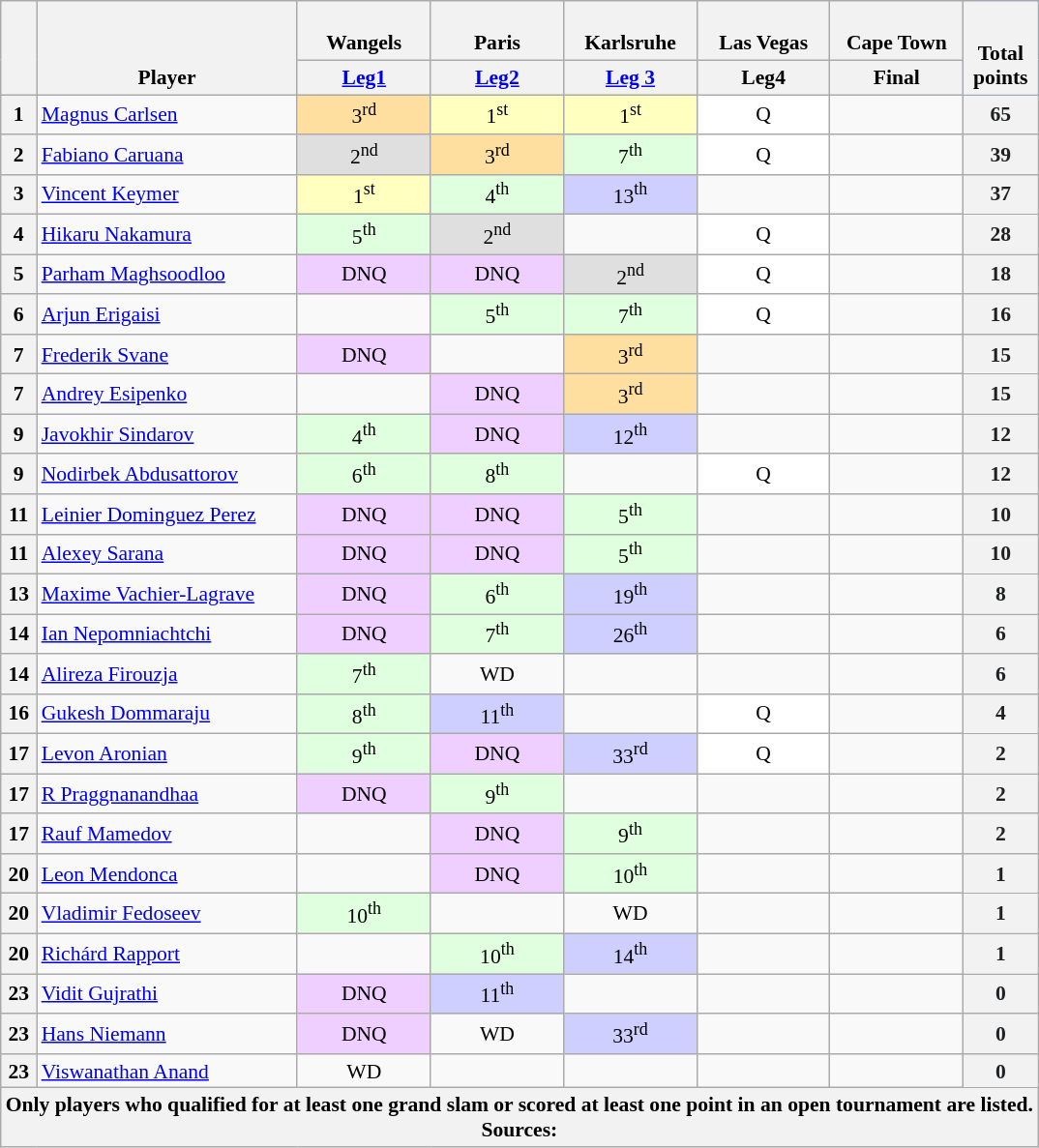<table class="wikitable" style="text-align:center; vertical-align:top; font-size: 90%; border-collapse:collapse; border-spacing: 0;">
<tr>
<th rowspan="2" style="vertical-align:bottom"></th>
<th rowspan="2" style="vertical-align:bottom">Player</th>
<th style="width: 85px"><br>Wangels</th>
<th style="width: 85px"><br>Paris</th>
<th style="width: 85px"><br>Karlsruhe</th>
<th style="width: 85px"><br>Las Vegas</th>
<th style="width: 85px"><br>Cape Town</th>
<th rowspan="2" style="vertical-align:bottom; border:1px solid #a2a9b1; position:sticky; right: 0; background-clip: padding-box;">Total<br>points</th>
</tr>
<tr>
<th><a href='#'>Leg1</a></th>
<th><a href='#'>Leg2</a></th>
<th><a href='#'>Leg 3</a></th>
<th>Leg4</th>
<th>Final</th>
</tr>
<tr>
<th>1</th>
<td style="text-align:left"> <a href='#'>Magnus Carlsen</a></td>
<td style="background:#FFDF9F">3<sup>rd</sup></td>
<td style="background:#FFFFBF">1<sup>st</sup></td>
<td style="background:#FFFFBF">1<sup>st</sup></td>
<td style="background:#FFFFFF">Q</td>
<td></td>
<th style="position:sticky; right: 0; background-clip: padding-box; color: var(--color-base,#202122);">65</th>
</tr>
<tr>
<th>2</th>
<td style="text-align:left"> <a href='#'>Fabiano Caruana</a></td>
<td style="background:#DFDFDF">2<sup>nd</sup></td>
<td style="background:#FFDF9F">3<sup>rd</sup></td>
<td style="background:#DFFFDF">7<sup>th</sup></td>
<td style="background:#FFFFFF">Q</td>
<td></td>
<th style="position:sticky; right: 0; background-clip: padding-box; color: var(--color-base,#202122);">39</th>
</tr>
<tr>
<th>3</th>
<td style="text-align:left"> <a href='#'>Vincent Keymer</a></td>
<td style="background:#FFFFBF">1<sup>st</sup></td>
<td style="background:#DFFFDF">4<sup>th</sup></td>
<td style="background:#CFCFFF">13<sup>th</sup></td>
<td></td>
<td></td>
<th style="position:sticky; right: 0; background-clip: padding-box; color: var(--color-base,#202122);">37</th>
</tr>
<tr>
<th>4</th>
<td style="text-align:left"> <a href='#'>Hikaru Nakamura</a></td>
<td style="background:#DFFFDF">5<sup>th</sup></td>
<td style="background:#DFDFDF">2<sup>nd</sup></td>
<td></td>
<td style="background:#FFFFFF">Q</td>
<td></td>
<th style="position:sticky; right: 0; background-clip: padding-box; color: var(--color-base,#202122);">28</th>
</tr>
<tr>
<th>5</th>
<td style="text-align:left"> <a href='#'>Parham Maghsoodloo</a></td>
<td style="background:#EFCFFF">DNQ</td>
<td style="background:#EFCFFF">DNQ</td>
<td style="background:#DFDFDF">2<sup>nd</sup></td>
<td style="background:#FFFFFF">Q</td>
<td></td>
<th style="position:sticky; right: 0; background-clip: padding-box; color: var(--color-base,#202122);">18</th>
</tr>
<tr>
<th>6</th>
<td style="text-align:left"> <a href='#'>Arjun Erigaisi</a></td>
<td></td>
<td style="background:#DFFFDF">5<sup>th</sup></td>
<td style="background:#DFFFDF">7<sup>th</sup></td>
<td style="background:#FFFFFF">Q</td>
<td></td>
<th style="position:sticky; right: 0; background-clip: padding-box; color: var(--color-base,#202122);">16</th>
</tr>
<tr>
<th>7</th>
<td style="text-align:left"> <a href='#'>Frederik Svane</a></td>
<td style="background:#EFCFFF">DNQ</td>
<td></td>
<td style="background:#FFDF9F">3<sup>rd</sup></td>
<td></td>
<td></td>
<th style="position:sticky; right: 0; background-clip: padding-box; color: var(--color-base,#202122);">15</th>
</tr>
<tr>
<th>7</th>
<td style="text-align:left"> <a href='#'>Andrey Esipenko</a></td>
<td></td>
<td style="background:#EFCFFF">DNQ</td>
<td style="background:#FFDF9F">3<sup>rd</sup></td>
<td></td>
<td></td>
<th style="position:sticky; right: 0; background-clip: padding-box; color: var(--color-base,#202122);">15</th>
</tr>
<tr>
<th>9</th>
<td style="text-align:left"> <a href='#'>Javokhir Sindarov</a></td>
<td style="background:#DFFFDF">4<sup>th</sup></td>
<td style="background:#EFCFFF">DNQ</td>
<td style="background:#CFCFFF">12<sup>th</sup></td>
<td></td>
<td></td>
<th style="position:sticky; right: 0; background-clip: padding-box; color: var(--color-base,#202122);">12</th>
</tr>
<tr>
<th>9</th>
<td style="text-align:left"> <a href='#'>Nodirbek Abdusattorov</a></td>
<td style="background:#DFFFDF">6<sup>th</sup></td>
<td style="background:#DFFFDF">8<sup>th</sup></td>
<td></td>
<td style="background:#FFFFFF">Q</td>
<td></td>
<th style="position:sticky; right: 0; background-clip: padding-box; color: var(--color-base,#202122);">12</th>
</tr>
<tr>
<th>11</th>
<td style="text-align:left"> <a href='#'>Leinier Dominguez Perez</a></td>
<td style="background:#EFCFFF">DNQ</td>
<td style="background:#EFCFFF">DNQ</td>
<td style="background:#DFFFDF">5<sup>th</sup></td>
<td></td>
<td></td>
<th style="position:sticky; right: 0; background-clip: padding-box; color: var(--color-base,#202122);">10</th>
</tr>
<tr>
<th>11</th>
<td style="text-align:left"> <a href='#'>Alexey Sarana</a></td>
<td style="background:#EFCFFF">DNQ</td>
<td style="background:#EFCFFF">DNQ</td>
<td style="background:#DFFFDF">5<sup>th</sup></td>
<td></td>
<td></td>
<th style="position:sticky; right: 0; background-clip: padding-box; color: var(--color-base,#202122);">10</th>
</tr>
<tr>
<th>13</th>
<td style="text-align:left"> <a href='#'>Maxime Vachier-Lagrave</a></td>
<td style="background:#EFCFFF">DNQ</td>
<td style="background:#DFFFDF">6<sup>th</sup></td>
<td style="background:#CFCFFF">19<sup>th</sup></td>
<td></td>
<td></td>
<th style="position:sticky; right: 0; background-clip: padding-box; color: var(--color-base,#202122);">8</th>
</tr>
<tr>
<th>14</th>
<td style="text-align:left"> <a href='#'>Ian Nepomniachtchi</a></td>
<td style="background:#EFCFFF">DNQ</td>
<td style="background:#DFFFDF">7<sup>th</sup></td>
<td style="background:#CFCFFF">26<sup>th</sup></td>
<td></td>
<td></td>
<th style="position:sticky; right: 0; background-clip: padding-box; color: var(--color-base,#202122);">6</th>
</tr>
<tr>
<th>14</th>
<td style="text-align:left"> <a href='#'>Alireza Firouzja</a></td>
<td style="background:#DFFFDF">7<sup>th</sup></td>
<td>WD</td>
<td></td>
<td></td>
<td></td>
<th style="position:sticky; right: 0; background-clip: padding-box; color: var(--color-base,#202122);">6</th>
</tr>
<tr>
<th>16</th>
<td style="text-align:left"> <a href='#'>Gukesh Dommaraju</a></td>
<td style="background:#DFFFDF">8<sup>th</sup></td>
<td style="background:#CFCFFF">11<sup>th</sup></td>
<td></td>
<td style="background:#FFFFFF">Q</td>
<td></td>
<th style="position:sticky; right: 0; background-clip: padding-box; color: var(--color-base,#202122);">4</th>
</tr>
<tr>
<th>17</th>
<td style="text-align:left"> <a href='#'>Levon Aronian</a></td>
<td style="background:#DFFFDF">9<sup>th</sup></td>
<td style="background:#EFCFFF">DNQ</td>
<td style="background:#CFCFFF">33<sup>rd</sup></td>
<td style="background:#FFFFFF">Q</td>
<td></td>
<th style="position:sticky; right: 0; background-clip: padding-box; color: var(--color-base,#202122);">2</th>
</tr>
<tr>
<th>17</th>
<td style="text-align:left"> <a href='#'>R Praggnanandhaa</a></td>
<td style="background:#EFCFFF">DNQ</td>
<td style="background:#DFFFDF">9<sup>th</sup></td>
<td></td>
<td></td>
<td></td>
<th style="position:sticky; right: 0; background-clip: padding-box; color: var(--color-base,#202122);">2</th>
</tr>
<tr>
<th>17</th>
<td style="text-align:left"> <a href='#'>Rauf Mamedov</a></td>
<td></td>
<td style="background:#EFCFFF">DNQ</td>
<td style="background:#DFFFDF">9<sup>th</sup></td>
<td></td>
<td></td>
<th style="position:sticky; right: 0; background-clip: padding-box; color: var(--color-base,#202122);">2</th>
</tr>
<tr>
<th>20</th>
<td style="text-align:left"> <a href='#'>Leon Mendonca</a></td>
<td></td>
<td style="background:#EFCFFF">DNQ</td>
<td style="background:#DFFFDF">10<sup>th</sup></td>
<td></td>
<td></td>
<th style="position:sticky; right: 0; background-clip: padding-box; color: var(--color-base,#202122);">1</th>
</tr>
<tr>
<th>20</th>
<td style="text-align:left"> <a href='#'>Vladimir Fedoseev</a></td>
<td style="background:#DFFFDF">10<sup>th</sup></td>
<td></td>
<td>WD</td>
<td></td>
<td></td>
<th style="position:sticky; right: 0; background-clip: padding-box; color: var(--color-base,#202122);">1</th>
</tr>
<tr>
<th>20</th>
<td style="text-align:left"> <a href='#'>Richárd Rapport</a></td>
<td></td>
<td style="background:#DFFFDF">10<sup>th</sup></td>
<td style="background:#CFCFFF">14<sup>th</sup></td>
<td></td>
<td></td>
<th style="position:sticky; right: 0; background-clip: padding-box; color: var(--color-base,#202122);">1</th>
</tr>
<tr>
<th>23</th>
<td style="text-align:left"> <a href='#'>Vidit Gujrathi</a></td>
<td style="background:#EFCFFF">DNQ</td>
<td style="background:#CFCFFF">11<sup>th</sup></td>
<td></td>
<td></td>
<td></td>
<th style="position:sticky; right: 0; background-clip: padding-box; color: var(--color-base,#202122);">0</th>
</tr>
<tr>
<th>23</th>
<td style="text-align:left"> <a href='#'>Hans Niemann</a></td>
<td style="background:#EFCFFF">DNQ</td>
<td>WD</td>
<td style="background:#CFCFFF">33<sup>rd</sup></td>
<td></td>
<td></td>
<th style="position:sticky; right: 0; background-clip: padding-box; color: var(--color-base,#202122);">0</th>
</tr>
<tr>
<th>23</th>
<td style="text-align:left"> <a href='#'>Viswanathan Anand</a></td>
<td>WD</td>
<td></td>
<td></td>
<td></td>
<td></td>
<th style="position:sticky; right: 0; background-clip: padding-box; color: var(--color-base,#202122);">0</th>
</tr>
<tr>
<th colspan="8">Only players who qualified for at least one grand slam or scored at least one point in an open tournament are listed.<br>Sources:</th>
</tr>
</table>
